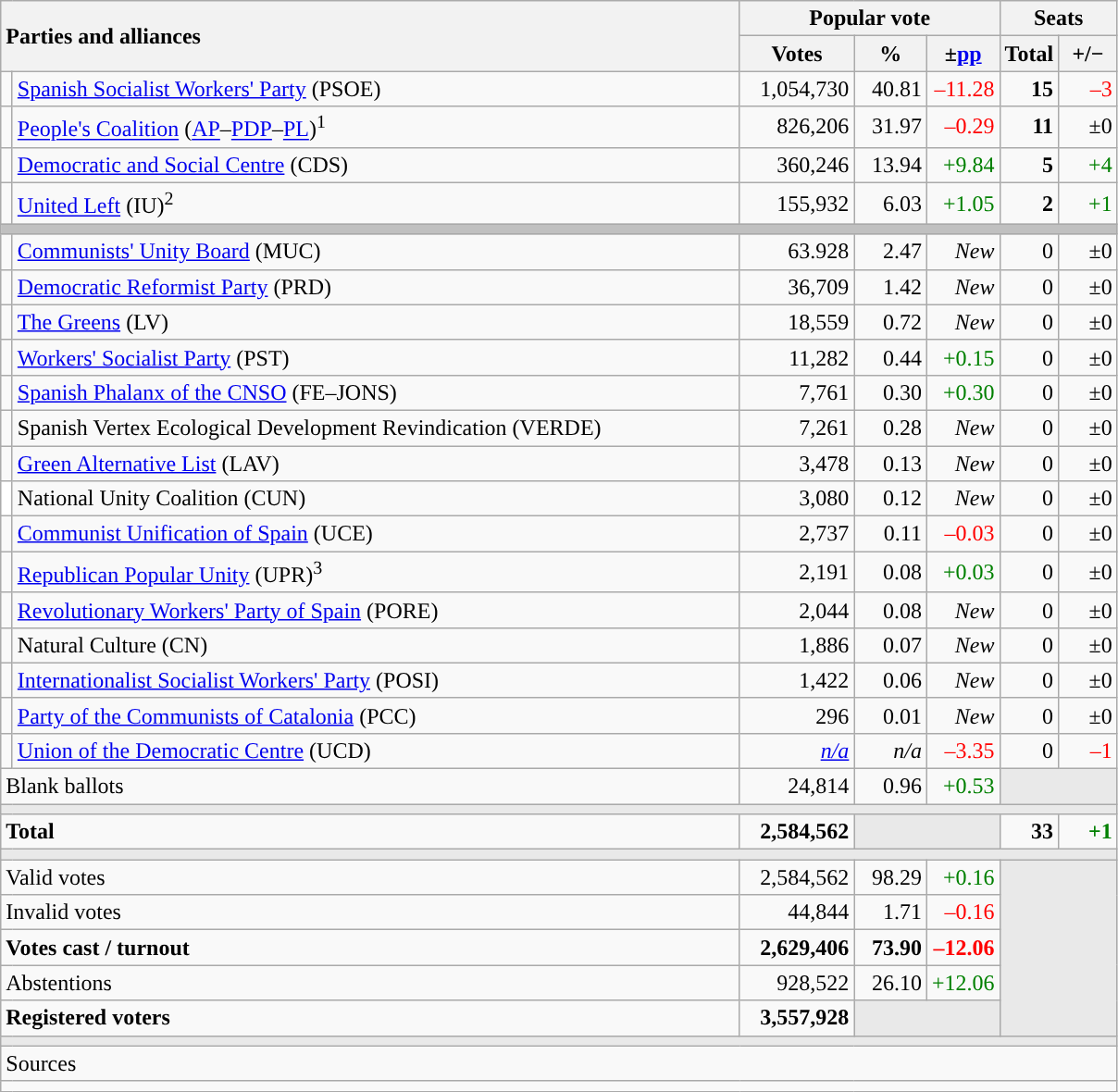<table class="wikitable" style="text-align:right;">
<tr>
<th style="text-align:left;" rowspan="2" colspan="2" width="525">Parties and alliances</th>
<th colspan="3">Popular vote</th>
<th colspan="2">Seats</th>
</tr>
<tr>
<th width="75">Votes</th>
<th width="45">%</th>
<th width="45">±<a href='#'>pp</a></th>
<th width="35">Total</th>
<th width="35">+/−</th>
</tr>
<tr>
<td width="1" style="color:inherit;background:"></td>
<td align="left"><a href='#'>Spanish Socialist Workers' Party</a> (PSOE)</td>
<td>1,054,730</td>
<td>40.81</td>
<td style="color:red;">–11.28</td>
<td><strong>15</strong></td>
<td style="color:red;">–3</td>
</tr>
<tr>
<td style="color:inherit;background:"></td>
<td align="left"><a href='#'>People's Coalition</a> (<a href='#'>AP</a>–<a href='#'>PDP</a>–<a href='#'>PL</a>)<sup>1</sup></td>
<td>826,206</td>
<td>31.97</td>
<td style="color:red;">–0.29</td>
<td><strong>11</strong></td>
<td>±0</td>
</tr>
<tr>
<td style="color:inherit;background:"></td>
<td align="left"><a href='#'>Democratic and Social Centre</a> (CDS)</td>
<td>360,246</td>
<td>13.94</td>
<td style="color:green;">+9.84</td>
<td><strong>5</strong></td>
<td style="color:green;">+4</td>
</tr>
<tr>
<td style="color:inherit;background:"></td>
<td align="left"><a href='#'>United Left</a> (IU)<sup>2</sup></td>
<td>155,932</td>
<td>6.03</td>
<td style="color:green;">+1.05</td>
<td><strong>2</strong></td>
<td style="color:green;">+1</td>
</tr>
<tr>
<td colspan="7" bgcolor="#C0C0C0"></td>
</tr>
<tr>
<td style="color:inherit;background:"></td>
<td align="left"><a href='#'>Communists' Unity Board</a> (MUC)</td>
<td>63.928</td>
<td>2.47</td>
<td><em>New</em></td>
<td>0</td>
<td>±0</td>
</tr>
<tr>
<td style="color:inherit;background:"></td>
<td align="left"><a href='#'>Democratic Reformist Party</a> (PRD)</td>
<td>36,709</td>
<td>1.42</td>
<td><em>New</em></td>
<td>0</td>
<td>±0</td>
</tr>
<tr>
<td style="color:inherit;background:"></td>
<td align="left"><a href='#'>The Greens</a> (LV)</td>
<td>18,559</td>
<td>0.72</td>
<td><em>New</em></td>
<td>0</td>
<td>±0</td>
</tr>
<tr>
<td style="color:inherit;background:"></td>
<td align="left"><a href='#'>Workers' Socialist Party</a> (PST)</td>
<td>11,282</td>
<td>0.44</td>
<td style="color:green;">+0.15</td>
<td>0</td>
<td>±0</td>
</tr>
<tr>
<td style="color:inherit;background:"></td>
<td align="left"><a href='#'>Spanish Phalanx of the CNSO</a> (FE–JONS)</td>
<td>7,761</td>
<td>0.30</td>
<td style="color:green;">+0.30</td>
<td>0</td>
<td>±0</td>
</tr>
<tr>
<td style="color:inherit;background:"></td>
<td align="left">Spanish Vertex Ecological Development Revindication (VERDE)</td>
<td>7,261</td>
<td>0.28</td>
<td><em>New</em></td>
<td>0</td>
<td>±0</td>
</tr>
<tr>
<td style="color:inherit;background:"></td>
<td align="left"><a href='#'>Green Alternative List</a> (LAV)</td>
<td>3,478</td>
<td>0.13</td>
<td><em>New</em></td>
<td>0</td>
<td>±0</td>
</tr>
<tr>
<td bgcolor="white"></td>
<td align="left">National Unity Coalition (CUN)</td>
<td>3,080</td>
<td>0.12</td>
<td><em>New</em></td>
<td>0</td>
<td>±0</td>
</tr>
<tr>
<td style="color:inherit;background:"></td>
<td align="left"><a href='#'>Communist Unification of Spain</a> (UCE)</td>
<td>2,737</td>
<td>0.11</td>
<td style="color:red;">–0.03</td>
<td>0</td>
<td>±0</td>
</tr>
<tr>
<td style="color:inherit;background:"></td>
<td align="left"><a href='#'>Republican Popular Unity</a> (UPR)<sup>3</sup></td>
<td>2,191</td>
<td>0.08</td>
<td style="color:green;">+0.03</td>
<td>0</td>
<td>±0</td>
</tr>
<tr>
<td style="color:inherit;background:"></td>
<td align="left"><a href='#'>Revolutionary Workers' Party of Spain</a> (PORE)</td>
<td>2,044</td>
<td>0.08</td>
<td><em>New</em></td>
<td>0</td>
<td>±0</td>
</tr>
<tr>
<td style="color:inherit;background:"></td>
<td align="left">Natural Culture (CN)</td>
<td>1,886</td>
<td>0.07</td>
<td><em>New</em></td>
<td>0</td>
<td>±0</td>
</tr>
<tr>
<td style="color:inherit;background:"></td>
<td align="left"><a href='#'>Internationalist Socialist Workers' Party</a> (POSI)</td>
<td>1,422</td>
<td>0.06</td>
<td><em>New</em></td>
<td>0</td>
<td>±0</td>
</tr>
<tr>
<td style="color:inherit;background:"></td>
<td align="left"><a href='#'>Party of the Communists of Catalonia</a> (PCC)</td>
<td>296</td>
<td>0.01</td>
<td><em>New</em></td>
<td>0</td>
<td>±0</td>
</tr>
<tr>
<td style="color:inherit;background:"></td>
<td align="left"><a href='#'>Union of the Democratic Centre</a> (UCD)</td>
<td><em><a href='#'>n/a</a></em></td>
<td><em>n/a</em></td>
<td style="color:red;">–3.35</td>
<td>0</td>
<td style="color:red;">–1</td>
</tr>
<tr>
<td align="left" colspan="2">Blank ballots</td>
<td>24,814</td>
<td>0.96</td>
<td style="color:green;">+0.53</td>
<td bgcolor="#E9E9E9" colspan="2"></td>
</tr>
<tr>
<td colspan="7" bgcolor="#E9E9E9"></td>
</tr>
<tr style="font-weight:bold;">
<td align="left" colspan="2">Total</td>
<td>2,584,562</td>
<td bgcolor="#E9E9E9" colspan="2"></td>
<td>33</td>
<td style="color:green;">+1</td>
</tr>
<tr>
<td colspan="7" bgcolor="#E9E9E9"></td>
</tr>
<tr>
<td align="left" colspan="2">Valid votes</td>
<td>2,584,562</td>
<td>98.29</td>
<td style="color:green;">+0.16</td>
<td bgcolor="#E9E9E9" colspan="2" rowspan="5"></td>
</tr>
<tr>
<td align="left" colspan="2">Invalid votes</td>
<td>44,844</td>
<td>1.71</td>
<td style="color:red;">–0.16</td>
</tr>
<tr style="font-weight:bold;">
<td align="left" colspan="2">Votes cast / turnout</td>
<td>2,629,406</td>
<td>73.90</td>
<td style="color:red;">–12.06</td>
</tr>
<tr>
<td align="left" colspan="2">Abstentions</td>
<td>928,522</td>
<td>26.10</td>
<td style="color:green;">+12.06</td>
</tr>
<tr style="font-weight:bold;">
<td align="left" colspan="2">Registered voters</td>
<td>3,557,928</td>
<td bgcolor="#E9E9E9" colspan="2"></td>
</tr>
<tr>
<td colspan="7" bgcolor="#E9E9E9"></td>
</tr>
<tr>
<td align="left" colspan="7">Sources</td>
</tr>
<tr>
<td colspan="7" style="text-align:left; max-width:790px;"></td>
</tr>
</table>
